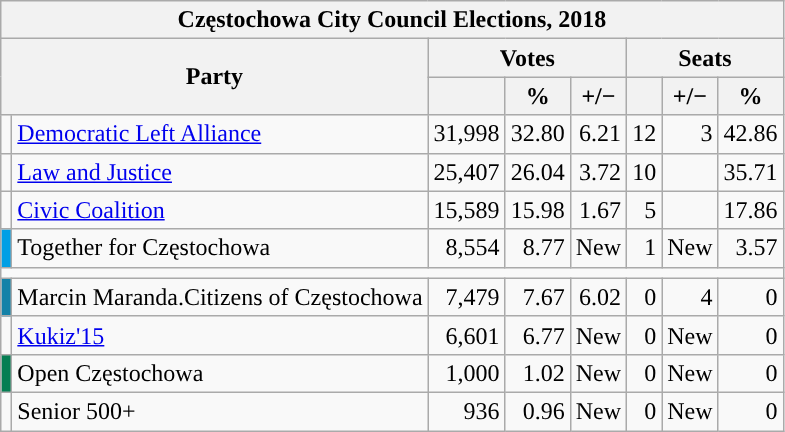<table class="wikitable">
<tr>
<th colspan=8>Częstochowa City Council Elections, 2018</th>
</tr>
<tr>
<th rowspan="2" colspan="2">Party</th>
<th colspan="3">Votes</th>
<th colspan="3">Seats</th>
</tr>
<tr>
<th></th>
<th>%</th>
<th>+/−</th>
<th></th>
<th>+/−</th>
<th>%</th>
</tr>
<tr>
<td style="background-color:"></td>
<td><a href='#'>Democratic Left Alliance</a></td>
<td align="right">31,998</td>
<td align="right">32.80</td>
<td align="right"> 6.21</td>
<td align="right">12</td>
<td align="right"> 3</td>
<td align="right">42.86</td>
</tr>
<tr>
<td style="background-color:"></td>
<td><a href='#'>Law and Justice</a></td>
<td align="right">25,407</td>
<td align="right">26.04</td>
<td align="right"> 3.72</td>
<td align="right">10</td>
<td align="right"></td>
<td align="right">35.71</td>
</tr>
<tr>
<td style="background-color:"></td>
<td><a href='#'>Civic Coalition</a></td>
<td align="right">15,589</td>
<td align="right">15.98</td>
<td align="right"> 1.67</td>
<td align="right">5</td>
<td align="right"></td>
<td align="right">17.86</td>
</tr>
<tr>
<td style="background-color:#019fe5"></td>
<td>Together for Częstochowa</td>
<td align="right">8,554</td>
<td align="right">8.77</td>
<td align="right">New</td>
<td align="right">1</td>
<td align="right">New</td>
<td align="right">3.57</td>
</tr>
<tr>
<td colspan=8></td>
</tr>
<tr>
<td style="background-color:#1482a8"></td>
<td>Marcin Maranda.Citizens of Częstochowa</td>
<td align="right">7,479</td>
<td align="right">7.67</td>
<td align="right"> 6.02</td>
<td align="right">0</td>
<td align="right"> 4</td>
<td align="right">0</td>
</tr>
<tr>
<td style="background-color:"></td>
<td><a href='#'>Kukiz'15</a></td>
<td align="right">6,601</td>
<td align="right">6.77</td>
<td align="right">New</td>
<td align="right">0</td>
<td align="right">New</td>
<td align="right">0</td>
</tr>
<tr>
<td style="background-color:#057e53"></td>
<td>Open Częstochowa</td>
<td align="right">1,000</td>
<td align="right">1.02</td>
<td align="right">New</td>
<td align="right">0</td>
<td align="right">New</td>
<td align="right">0</td>
</tr>
<tr>
<td style="background-color:"></td>
<td>Senior 500+</td>
<td align="right">936</td>
<td align="right">0.96</td>
<td align="right">New</td>
<td align="right">0</td>
<td align="right">New</td>
<td align="right">0</td>
</tr>
</table>
